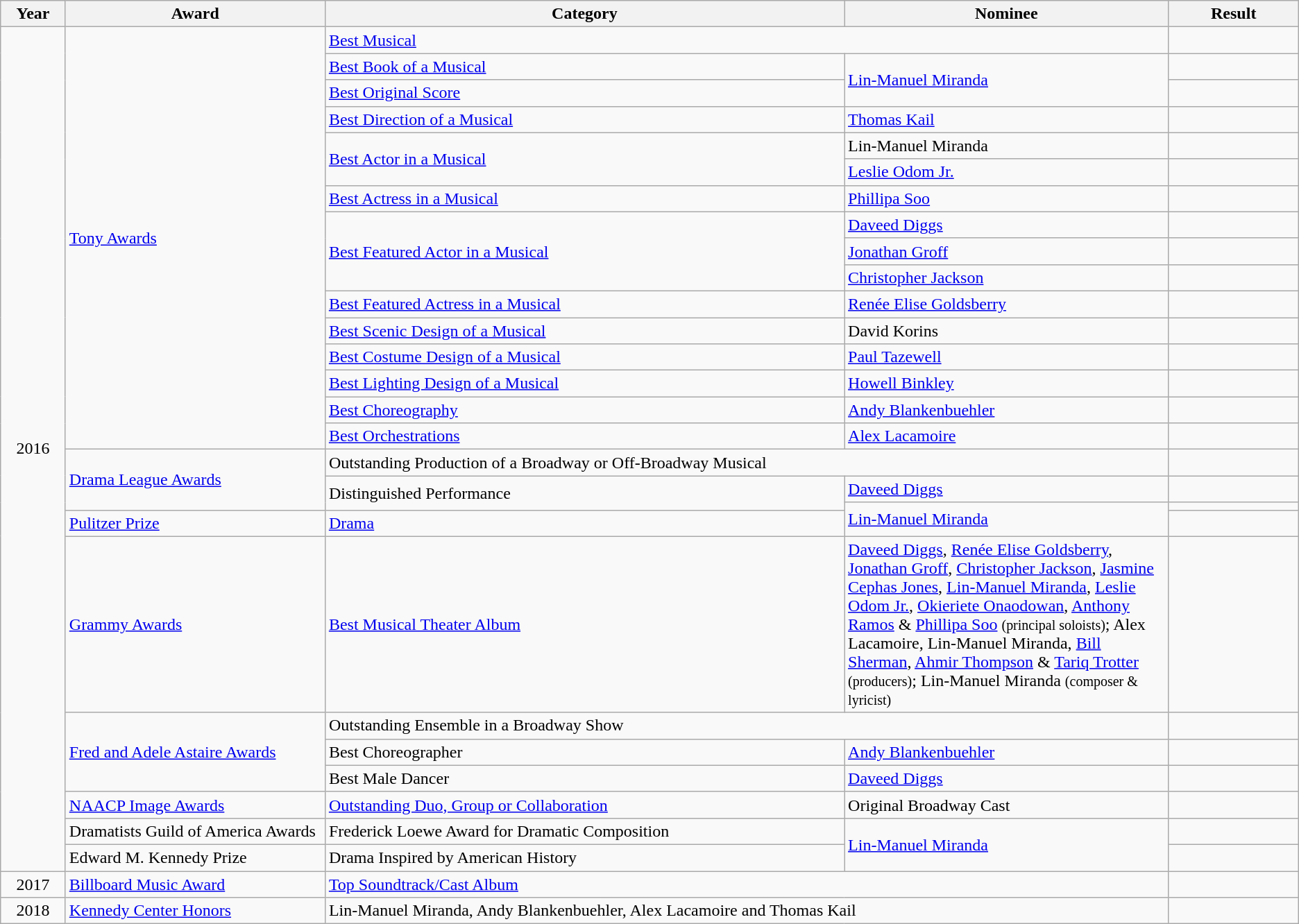<table class="wikitable">
<tr>
<th style="width:5%;">Year</th>
<th style="width:20%;">Award</th>
<th style="width:40%;">Category</th>
<th style="width:25%;">Nominee</th>
<th style="width:10%;">Result</th>
</tr>
<tr>
<td rowspan="27" style="text-align:center;">2016</td>
<td rowspan="16"><a href='#'>Tony Awards</a></td>
<td colspan="2"><a href='#'>Best Musical</a></td>
<td></td>
</tr>
<tr>
<td><a href='#'>Best Book of a Musical</a></td>
<td rowspan="2"><a href='#'>Lin-Manuel Miranda</a></td>
<td></td>
</tr>
<tr>
<td><a href='#'>Best Original Score</a></td>
<td></td>
</tr>
<tr>
<td><a href='#'>Best Direction of a Musical</a></td>
<td><a href='#'>Thomas Kail</a></td>
<td></td>
</tr>
<tr>
<td rowspan="2"><a href='#'>Best Actor in a Musical</a></td>
<td Lin-Manuel Miranda>Lin-Manuel Miranda</td>
<td></td>
</tr>
<tr>
<td><a href='#'>Leslie Odom Jr.</a></td>
<td></td>
</tr>
<tr>
<td><a href='#'>Best Actress in a Musical</a></td>
<td><a href='#'>Phillipa Soo</a></td>
<td></td>
</tr>
<tr>
<td rowspan="3"><a href='#'>Best Featured Actor in a Musical</a></td>
<td><a href='#'>Daveed Diggs</a></td>
<td></td>
</tr>
<tr>
<td><a href='#'>Jonathan Groff</a></td>
<td></td>
</tr>
<tr>
<td><a href='#'>Christopher Jackson</a></td>
<td></td>
</tr>
<tr>
<td><a href='#'>Best Featured Actress in a Musical</a></td>
<td><a href='#'>Renée Elise Goldsberry</a></td>
<td></td>
</tr>
<tr>
<td><a href='#'>Best Scenic Design of a Musical</a></td>
<td>David Korins</td>
<td></td>
</tr>
<tr>
<td><a href='#'>Best Costume Design of a Musical</a></td>
<td><a href='#'>Paul Tazewell</a></td>
<td></td>
</tr>
<tr>
<td><a href='#'>Best Lighting Design of a Musical</a></td>
<td><a href='#'>Howell Binkley</a></td>
<td></td>
</tr>
<tr>
<td><a href='#'>Best Choreography</a></td>
<td><a href='#'>Andy Blankenbuehler</a></td>
<td></td>
</tr>
<tr>
<td><a href='#'>Best Orchestrations</a></td>
<td><a href='#'>Alex Lacamoire</a></td>
<td></td>
</tr>
<tr>
<td rowspan="3"><a href='#'>Drama League Awards</a></td>
<td colspan="2">Outstanding Production of a Broadway or Off-Broadway Musical</td>
<td></td>
</tr>
<tr>
<td rowspan="2">Distinguished Performance</td>
<td><a href='#'>Daveed Diggs</a></td>
<td></td>
</tr>
<tr>
<td rowspan="2"><a href='#'>Lin-Manuel Miranda</a></td>
<td></td>
</tr>
<tr>
<td><a href='#'>Pulitzer Prize</a></td>
<td><a href='#'>Drama</a></td>
<td></td>
</tr>
<tr>
<td><a href='#'>Grammy Awards</a></td>
<td><a href='#'>Best Musical Theater Album</a></td>
<td><a href='#'>Daveed Diggs</a>, <a href='#'>Renée Elise Goldsberry</a>, <a href='#'>Jonathan Groff</a>, <a href='#'>Christopher Jackson</a>, <a href='#'>Jasmine Cephas Jones</a>, <a href='#'>Lin-Manuel Miranda</a>, <a href='#'>Leslie Odom Jr.</a>, <a href='#'>Okieriete Onaodowan</a>, <a href='#'>Anthony Ramos</a> & <a href='#'>Phillipa Soo</a> <small>(principal soloists)</small>; Alex Lacamoire, Lin-Manuel Miranda, <a href='#'>Bill Sherman</a>, <a href='#'>Ahmir Thompson</a> & <a href='#'>Tariq Trotter</a> <small>(producers)</small>; Lin-Manuel Miranda <small>(composer & lyricist)</small></td>
<td></td>
</tr>
<tr>
<td rowspan="3"><a href='#'>Fred and Adele Astaire Awards</a></td>
<td colspan="2">Outstanding Ensemble in a Broadway Show</td>
<td></td>
</tr>
<tr>
<td>Best Choreographer</td>
<td><a href='#'>Andy Blankenbuehler</a></td>
<td></td>
</tr>
<tr>
<td>Best Male Dancer</td>
<td><a href='#'>Daveed Diggs</a></td>
<td></td>
</tr>
<tr>
<td><a href='#'>NAACP Image Awards</a></td>
<td><a href='#'>Outstanding Duo, Group or Collaboration</a></td>
<td>Original Broadway Cast</td>
<td></td>
</tr>
<tr>
<td>Dramatists Guild of America Awards</td>
<td>Frederick Loewe Award for Dramatic Composition</td>
<td rowspan="2"><a href='#'>Lin-Manuel Miranda</a></td>
<td></td>
</tr>
<tr>
<td>Edward M. Kennedy Prize</td>
<td>Drama Inspired by American History</td>
<td></td>
</tr>
<tr>
<td style="text-align:center;">2017</td>
<td><a href='#'>Billboard Music Award</a></td>
<td colspan="2"><a href='#'>Top Soundtrack/Cast Album</a></td>
<td></td>
</tr>
<tr>
<td rowspan="1" style="text-align:center;">2018</td>
<td><a href='#'>Kennedy Center Honors</a></td>
<td colspan="2">Lin-Manuel Miranda, Andy Blankenbuehler, Alex Lacamoire and Thomas Kail</td>
<td></td>
</tr>
</table>
